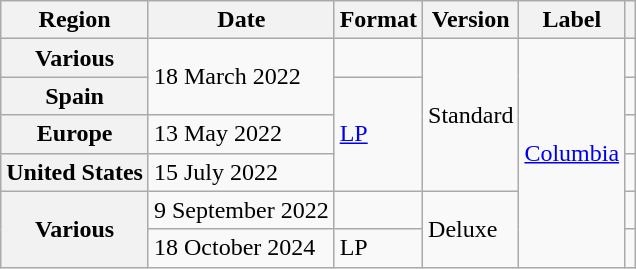<table class="wikitable sortable plainrowheaders">
<tr>
<th scope="col">Region</th>
<th scope="col">Date</th>
<th scope="col">Format</th>
<th scope="col">Version</th>
<th scope="col">Label</th>
<th scope="col" class="unsortable"></th>
</tr>
<tr>
<th scope="row">Various</th>
<td rowspan="2">18 March 2022</td>
<td></td>
<td rowspan="4">Standard</td>
<td rowspan="6"><a href='#'>Columbia</a></td>
<td style="text-align:center"></td>
</tr>
<tr>
<th scope="row">Spain</th>
<td rowspan="3"><a href='#'>LP</a></td>
<td style="text-align:center"></td>
</tr>
<tr>
<th scope="row">Europe</th>
<td>13 May 2022</td>
<td style="text-align:center"></td>
</tr>
<tr>
<th scope="row">United States</th>
<td>15 July 2022</td>
<td style="text-align:center"></td>
</tr>
<tr>
<th rowspan="2" scope="row">Various</th>
<td>9 September 2022</td>
<td></td>
<td rowspan="2">Deluxe</td>
<td style="text-align:center"></td>
</tr>
<tr>
<td>18 October 2024</td>
<td>LP</td>
<td></td>
</tr>
</table>
